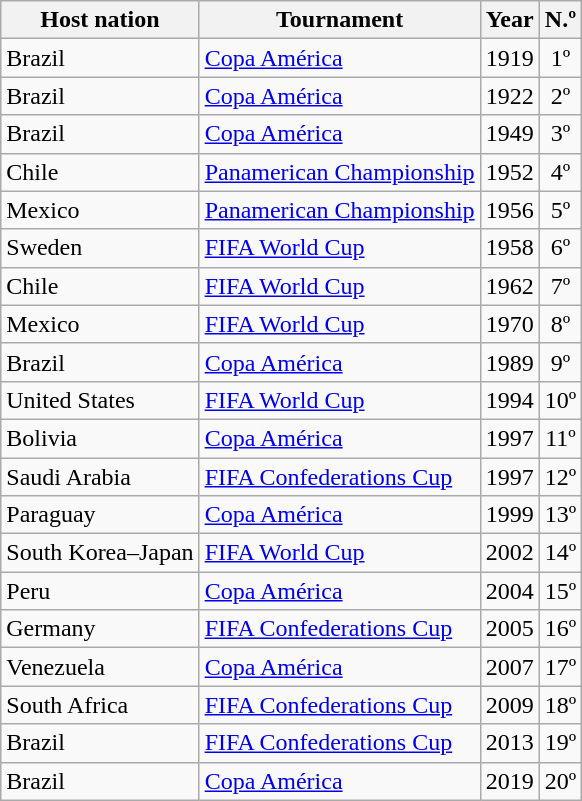<table class="wikitable" style="text-align: left;">
<tr>
<th>Host nation</th>
<th>Tournament</th>
<th>Year</th>
<th>N.º</th>
</tr>
<tr>
<td> Brazil</td>
<td><a href='#'>Copa América</a></td>
<td>1919</td>
<td style="text-align: center;">1º</td>
</tr>
<tr>
<td> Brazil</td>
<td><a href='#'>Copa América</a></td>
<td>1922</td>
<td style="text-align: center;">2º</td>
</tr>
<tr>
<td> Brazil</td>
<td><a href='#'>Copa América</a></td>
<td>1949</td>
<td style="text-align: center;">3º</td>
</tr>
<tr>
<td> Chile</td>
<td><a href='#'>Panamerican Championship</a></td>
<td>1952</td>
<td style="text-align: center;">4º</td>
</tr>
<tr>
<td> Mexico</td>
<td><a href='#'>Panamerican Championship</a></td>
<td>1956</td>
<td style="text-align: center;">5º</td>
</tr>
<tr>
<td> Sweden</td>
<td><a href='#'>FIFA World Cup</a></td>
<td>1958</td>
<td style="text-align: center;">6º</td>
</tr>
<tr>
<td> Chile</td>
<td><a href='#'>FIFA World Cup</a></td>
<td>1962</td>
<td style="text-align: center;">7º</td>
</tr>
<tr>
<td> Mexico</td>
<td><a href='#'>FIFA World Cup</a></td>
<td>1970</td>
<td style="text-align: center;">8º</td>
</tr>
<tr>
<td> Brazil</td>
<td><a href='#'>Copa América</a></td>
<td>1989</td>
<td style="text-align: center;">9º</td>
</tr>
<tr>
<td> United States</td>
<td><a href='#'>FIFA World Cup</a></td>
<td>1994</td>
<td style="text-align: center;">10º</td>
</tr>
<tr>
<td> Bolivia</td>
<td><a href='#'>Copa América</a></td>
<td>1997</td>
<td style="text-align: center;">11º</td>
</tr>
<tr>
<td> Saudi Arabia</td>
<td><a href='#'>FIFA Confederations Cup</a></td>
<td>1997</td>
<td style="text-align: center;">12º</td>
</tr>
<tr>
<td> Paraguay</td>
<td><a href='#'>Copa América</a></td>
<td>1999</td>
<td style="text-align: center;">13º</td>
</tr>
<tr>
<td> South Korea–Japan</td>
<td><a href='#'>FIFA World Cup</a></td>
<td>2002</td>
<td style="text-align: center;">14º</td>
</tr>
<tr>
<td> Peru</td>
<td><a href='#'>Copa América</a></td>
<td>2004</td>
<td style="text-align: center;">15º</td>
</tr>
<tr>
<td> Germany</td>
<td><a href='#'>FIFA Confederations Cup</a></td>
<td>2005</td>
<td style="text-align: center;">16º</td>
</tr>
<tr>
<td> Venezuela</td>
<td><a href='#'>Copa América</a></td>
<td>2007</td>
<td style="text-align: center;">17º</td>
</tr>
<tr>
<td> South Africa</td>
<td><a href='#'>FIFA Confederations Cup</a></td>
<td>2009</td>
<td style="text-align: center;">18º</td>
</tr>
<tr>
<td> Brazil</td>
<td><a href='#'>FIFA Confederations Cup</a></td>
<td>2013</td>
<td style="text-align: center;">19º</td>
</tr>
<tr>
<td> Brazil</td>
<td><a href='#'>Copa América</a></td>
<td>2019</td>
<td style="text-align: center;">20º</td>
</tr>
</table>
